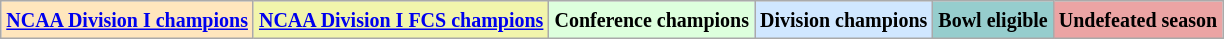<table class="wikitable">
<tr>
<td bgcolor="#FFE6BD"><small><strong><a href='#'>NCAA Division I champions</a></strong></small></td>
<td bgcolor="#F2F5AC"><small><strong><a href='#'>NCAA Division I FCS champions</a></strong></small></td>
<td bgcolor="#DDFFDD"><small><strong>Conference champions</strong></small></td>
<td bgcolor="#D0E7FF"><small><strong>Division champions</strong></small></td>
<td bgcolor="#96CDCD"><small><strong>Bowl eligible</strong></small></td>
<td bgcolor="#EBA4A4"><small><strong>Undefeated season</strong></small></td>
</tr>
</table>
